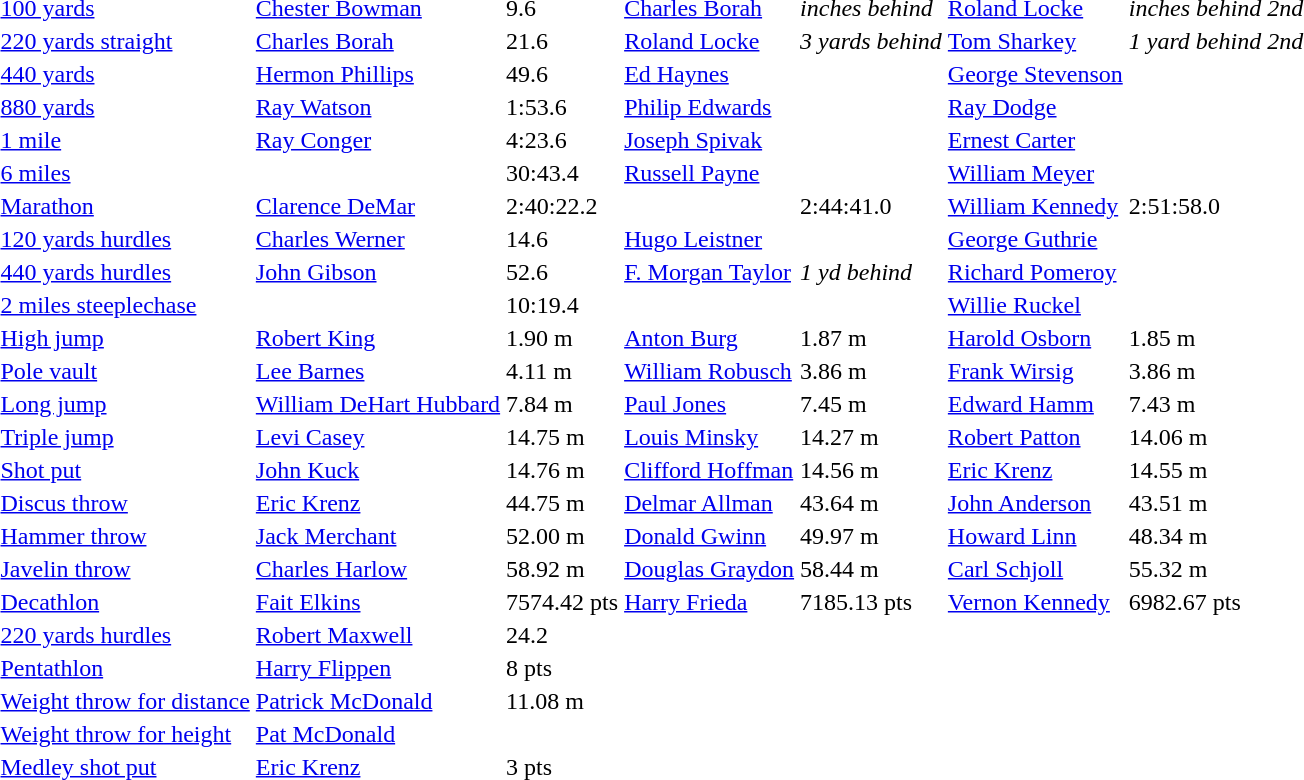<table>
<tr>
<td><a href='#'>100 yards</a></td>
<td><a href='#'>Chester Bowman</a></td>
<td>9.6</td>
<td><a href='#'>Charles Borah</a></td>
<td><em>inches behind</em></td>
<td><a href='#'>Roland Locke</a></td>
<td><em>inches behind 2nd</em></td>
</tr>
<tr>
<td><a href='#'>220 yards straight</a></td>
<td><a href='#'>Charles Borah</a></td>
<td>21.6</td>
<td><a href='#'>Roland Locke</a></td>
<td><em>3 yards behind</em></td>
<td><a href='#'>Tom Sharkey</a></td>
<td><em>1 yard behind 2nd</em></td>
</tr>
<tr>
<td><a href='#'>440 yards</a></td>
<td><a href='#'>Hermon Phillips</a></td>
<td>49.6</td>
<td><a href='#'>Ed Haynes</a></td>
<td></td>
<td><a href='#'>George Stevenson</a></td>
<td></td>
</tr>
<tr>
<td><a href='#'>880 yards</a></td>
<td><a href='#'>Ray Watson</a></td>
<td>1:53.6</td>
<td><a href='#'>Philip Edwards</a></td>
<td></td>
<td><a href='#'>Ray Dodge</a></td>
<td></td>
</tr>
<tr>
<td><a href='#'>1 mile</a></td>
<td><a href='#'>Ray Conger</a></td>
<td>4:23.6</td>
<td><a href='#'>Joseph Spivak</a></td>
<td></td>
<td><a href='#'>Ernest Carter</a></td>
<td></td>
</tr>
<tr>
<td><a href='#'>6 miles</a></td>
<td></td>
<td>30:43.4</td>
<td><a href='#'>Russell Payne</a></td>
<td></td>
<td><a href='#'>William Meyer</a></td>
<td></td>
</tr>
<tr>
<td><a href='#'>Marathon</a></td>
<td><a href='#'>Clarence DeMar</a></td>
<td>2:40:22.2</td>
<td></td>
<td>2:44:41.0</td>
<td><a href='#'>William Kennedy</a></td>
<td>2:51:58.0</td>
</tr>
<tr>
<td><a href='#'>120 yards hurdles</a></td>
<td><a href='#'>Charles Werner</a></td>
<td>14.6</td>
<td><a href='#'>Hugo Leistner</a></td>
<td></td>
<td><a href='#'>George Guthrie</a></td>
<td></td>
</tr>
<tr>
<td><a href='#'>440 yards hurdles</a></td>
<td><a href='#'>John Gibson</a></td>
<td>52.6</td>
<td><a href='#'>F. Morgan Taylor</a></td>
<td><em>1 yd behind</em></td>
<td><a href='#'>Richard Pomeroy</a></td>
<td></td>
</tr>
<tr>
<td><a href='#'>2 miles steeplechase</a></td>
<td></td>
<td>10:19.4</td>
<td></td>
<td></td>
<td><a href='#'>Willie Ruckel</a></td>
<td></td>
</tr>
<tr>
<td><a href='#'>High jump</a></td>
<td><a href='#'>Robert King</a></td>
<td>1.90 m</td>
<td><a href='#'>Anton Burg</a></td>
<td>1.87 m</td>
<td><a href='#'>Harold Osborn</a></td>
<td>1.85 m</td>
</tr>
<tr>
<td><a href='#'>Pole vault</a></td>
<td><a href='#'>Lee Barnes</a></td>
<td>4.11 m</td>
<td><a href='#'>William Robusch</a></td>
<td>3.86 m</td>
<td><a href='#'>Frank Wirsig</a></td>
<td>3.86 m</td>
</tr>
<tr>
<td><a href='#'>Long jump</a></td>
<td><a href='#'>William DeHart Hubbard</a></td>
<td>7.84 m</td>
<td><a href='#'>Paul Jones</a></td>
<td>7.45 m</td>
<td><a href='#'>Edward Hamm</a></td>
<td>7.43 m</td>
</tr>
<tr>
<td><a href='#'>Triple jump</a></td>
<td><a href='#'>Levi Casey</a></td>
<td>14.75 m</td>
<td><a href='#'>Louis Minsky</a></td>
<td>14.27 m</td>
<td><a href='#'>Robert Patton</a></td>
<td>14.06 m</td>
</tr>
<tr>
<td><a href='#'>Shot put</a></td>
<td><a href='#'>John Kuck</a></td>
<td>14.76 m</td>
<td><a href='#'>Clifford Hoffman</a></td>
<td>14.56 m</td>
<td><a href='#'>Eric Krenz</a></td>
<td>14.55 m</td>
</tr>
<tr>
<td><a href='#'>Discus throw</a></td>
<td><a href='#'>Eric Krenz</a></td>
<td>44.75 m</td>
<td><a href='#'>Delmar Allman</a></td>
<td>43.64 m</td>
<td><a href='#'>John Anderson</a></td>
<td>43.51 m</td>
</tr>
<tr>
<td><a href='#'>Hammer throw</a></td>
<td><a href='#'>Jack Merchant</a></td>
<td>52.00 m</td>
<td><a href='#'>Donald Gwinn</a></td>
<td>49.97 m</td>
<td><a href='#'>Howard Linn</a></td>
<td>48.34 m</td>
</tr>
<tr>
<td><a href='#'>Javelin throw</a></td>
<td><a href='#'>Charles Harlow</a></td>
<td>58.92 m</td>
<td><a href='#'>Douglas Graydon</a></td>
<td>58.44 m</td>
<td><a href='#'>Carl Schjoll</a></td>
<td>55.32 m</td>
</tr>
<tr>
<td><a href='#'>Decathlon</a></td>
<td><a href='#'>Fait Elkins</a></td>
<td>7574.42 pts</td>
<td><a href='#'>Harry Frieda</a></td>
<td>7185.13 pts</td>
<td><a href='#'>Vernon Kennedy</a></td>
<td>6982.67 pts</td>
</tr>
<tr>
<td><a href='#'>220 yards hurdles</a></td>
<td><a href='#'>Robert Maxwell</a></td>
<td>24.2</td>
<td></td>
<td></td>
<td></td>
<td></td>
</tr>
<tr>
<td><a href='#'>Pentathlon</a></td>
<td><a href='#'>Harry Flippen</a></td>
<td>8 pts</td>
<td></td>
<td></td>
<td></td>
<td></td>
</tr>
<tr>
<td><a href='#'>Weight throw for distance</a></td>
<td><a href='#'>Patrick McDonald</a></td>
<td>11.08 m</td>
<td></td>
<td></td>
<td></td>
<td></td>
</tr>
<tr>
<td><a href='#'>Weight throw for height</a></td>
<td><a href='#'>Pat McDonald</a></td>
<td></td>
<td></td>
<td></td>
<td></td>
<td></td>
</tr>
<tr>
<td><a href='#'>Medley shot put</a></td>
<td><a href='#'>Eric Krenz</a></td>
<td>3 pts</td>
<td></td>
<td></td>
<td></td>
<td></td>
</tr>
</table>
